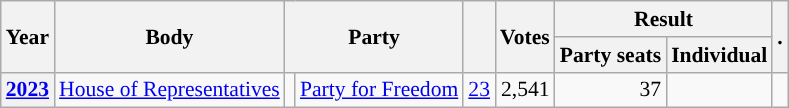<table class="wikitable plainrowheaders sortable" border=2 cellpadding=4 cellspacing=0 style="border: 1px #aaa solid; font-size: 90%; text-align:center;">
<tr>
<th scope="col" rowspan=2>Year</th>
<th scope="col" rowspan=2>Body</th>
<th scope="col" colspan=2 rowspan=2>Party</th>
<th scope="col" rowspan=2></th>
<th scope="col" rowspan=2>Votes</th>
<th scope="colgroup" colspan=2>Result</th>
<th scope="col" rowspan=2 class="unsortable">.</th>
</tr>
<tr>
<th scope="col">Party seats</th>
<th scope="col">Individual</th>
</tr>
<tr>
<th scope="row"><a href='#'>2023</a></th>
<td><a href='#'>House of Representatives</a></td>
<td style="background-color:"></td>
<td><a href='#'>Party for Freedom</a></td>
<td style=text-align:right><a href='#'>23</a></td>
<td style=text-align:right>2,541</td>
<td style=text-align:right>37</td>
<td></td>
<td></td>
</tr>
</table>
